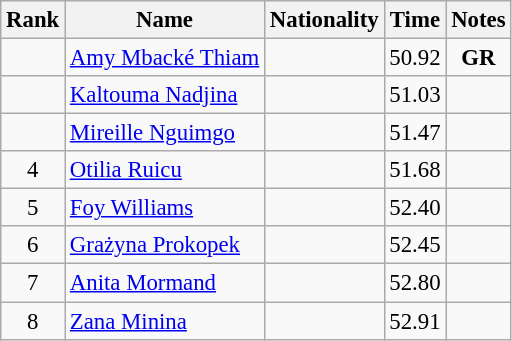<table class="wikitable sortable" style="text-align:center;font-size:95%">
<tr>
<th>Rank</th>
<th>Name</th>
<th>Nationality</th>
<th>Time</th>
<th>Notes</th>
</tr>
<tr>
<td></td>
<td align=left><a href='#'>Amy Mbacké Thiam</a></td>
<td align=left></td>
<td>50.92</td>
<td><strong>GR</strong></td>
</tr>
<tr>
<td></td>
<td align=left><a href='#'>Kaltouma Nadjina</a></td>
<td align=left></td>
<td>51.03</td>
<td></td>
</tr>
<tr>
<td></td>
<td align=left><a href='#'>Mireille Nguimgo</a></td>
<td align=left></td>
<td>51.47</td>
<td></td>
</tr>
<tr>
<td>4</td>
<td align=left><a href='#'>Otilia Ruicu</a></td>
<td align=left></td>
<td>51.68</td>
<td></td>
</tr>
<tr>
<td>5</td>
<td align=left><a href='#'>Foy Williams</a></td>
<td align=left></td>
<td>52.40</td>
<td></td>
</tr>
<tr>
<td>6</td>
<td align=left><a href='#'>Grażyna Prokopek</a></td>
<td align=left></td>
<td>52.45</td>
<td></td>
</tr>
<tr>
<td>7</td>
<td align=left><a href='#'>Anita Mormand</a></td>
<td align=left></td>
<td>52.80</td>
<td></td>
</tr>
<tr>
<td>8</td>
<td align=left><a href='#'>Zana Minina</a></td>
<td align=left></td>
<td>52.91</td>
<td></td>
</tr>
</table>
